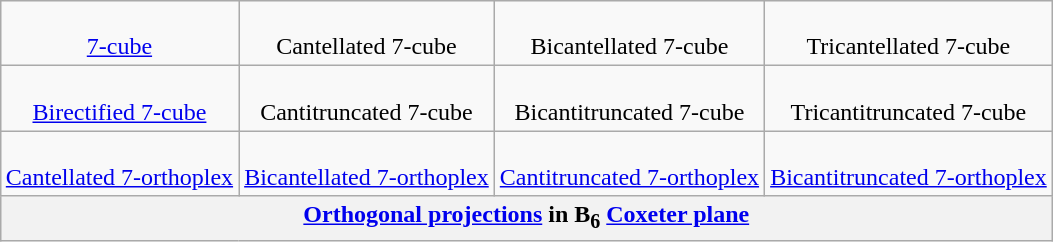<table class=wikitable align=right>
<tr align=center>
<td><br><a href='#'>7-cube</a><br></td>
<td><br>Cantellated 7-cube<br></td>
<td><br>Bicantellated 7-cube<br></td>
<td><br>Tricantellated 7-cube<br></td>
</tr>
<tr align=center>
<td><br><a href='#'>Birectified 7-cube</a><br></td>
<td><br>Cantitruncated 7-cube<br></td>
<td><br>Bicantitruncated 7-cube<br></td>
<td><br>Tricantitruncated 7-cube<br></td>
</tr>
<tr align=center>
<td><br><a href='#'>Cantellated 7-orthoplex</a><br></td>
<td><br><a href='#'>Bicantellated 7-orthoplex</a><br></td>
<td><br><a href='#'>Cantitruncated 7-orthoplex</a><br></td>
<td><br><a href='#'>Bicantitruncated 7-orthoplex</a><br></td>
</tr>
<tr>
<th colspan=4><a href='#'>Orthogonal projections</a> in B<sub>6</sub> <a href='#'>Coxeter plane</a></th>
</tr>
</table>
